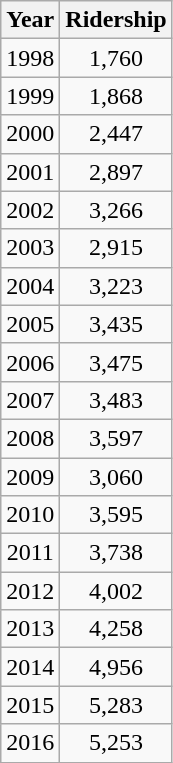<table class="wikitable" style="text-align:center">
<tr>
<th>Year</th>
<th>Ridership</th>
</tr>
<tr>
<td>1998</td>
<td>1,760</td>
</tr>
<tr>
<td>1999</td>
<td>1,868</td>
</tr>
<tr>
<td>2000</td>
<td>2,447</td>
</tr>
<tr>
<td>2001</td>
<td>2,897</td>
</tr>
<tr>
<td>2002</td>
<td>3,266</td>
</tr>
<tr>
<td>2003</td>
<td>2,915</td>
</tr>
<tr>
<td>2004</td>
<td>3,223</td>
</tr>
<tr>
<td>2005</td>
<td>3,435</td>
</tr>
<tr>
<td>2006</td>
<td>3,475</td>
</tr>
<tr>
<td>2007</td>
<td>3,483</td>
</tr>
<tr>
<td>2008</td>
<td>3,597</td>
</tr>
<tr>
<td>2009</td>
<td>3,060</td>
</tr>
<tr>
<td>2010</td>
<td>3,595</td>
</tr>
<tr>
<td>2011</td>
<td>3,738</td>
</tr>
<tr>
<td>2012</td>
<td>4,002</td>
</tr>
<tr>
<td>2013</td>
<td>4,258</td>
</tr>
<tr>
<td>2014</td>
<td>4,956</td>
</tr>
<tr>
<td>2015</td>
<td>5,283</td>
</tr>
<tr>
<td>2016</td>
<td>5,253</td>
</tr>
</table>
